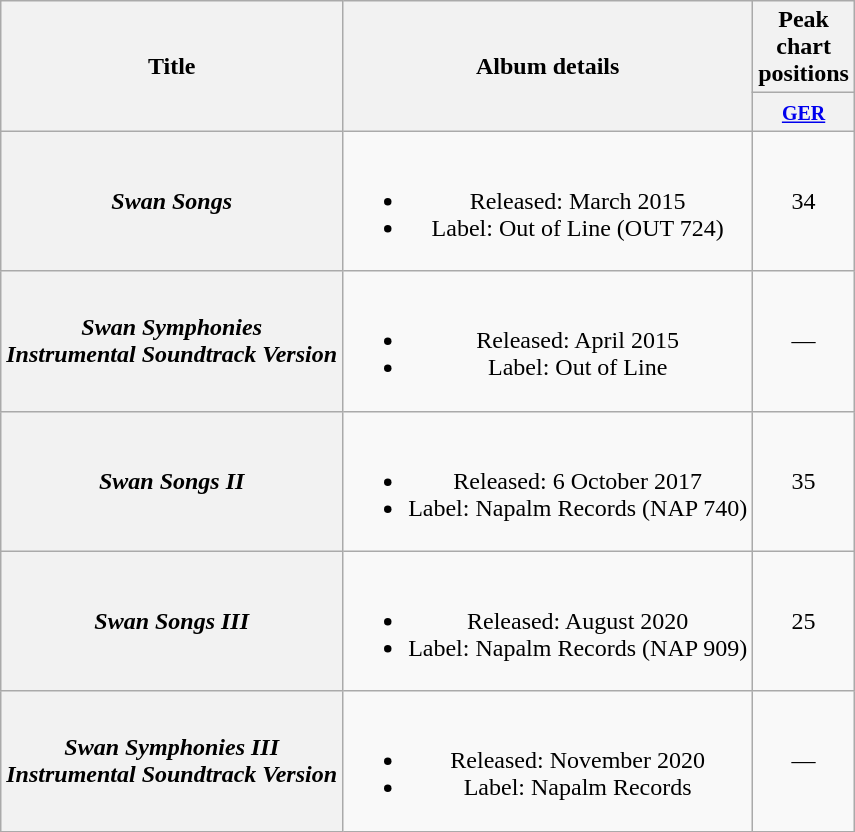<table class="wikitable plainrowheaders" style="text-align:center;" border="1">
<tr>
<th scope="col" rowspan="2">Title</th>
<th scope="col" rowspan="2">Album details</th>
<th colspan="1" scope="col">Peak chart positions</th>
</tr>
<tr>
<th width="30px"><small><a href='#'>GER</a></small><br></th>
</tr>
<tr>
<th scope="row"><em>Swan Songs</em></th>
<td><br><ul><li>Released: March 2015</li><li>Label: Out of Line (OUT 724)</li></ul></td>
<td>34</td>
</tr>
<tr>
<th scope="row"><em>Swan Symphonies <br> Instrumental Soundtrack Version</em></th>
<td><br><ul><li>Released: April 2015</li><li>Label: Out of Line</li></ul></td>
<td>—</td>
</tr>
<tr>
<th scope="row"><em>Swan Songs II</em></th>
<td><br><ul><li>Released: 6 October 2017</li><li>Label: Napalm Records (NAP 740)</li></ul></td>
<td>35</td>
</tr>
<tr>
<th scope="row"><em>Swan Songs III</em></th>
<td><br><ul><li>Released: August 2020</li><li>Label: Napalm Records (NAP 909)</li></ul></td>
<td>25</td>
</tr>
<tr>
<th scope="row"><em>Swan Symphonies III <br> Instrumental Soundtrack Version</em></th>
<td><br><ul><li>Released: November 2020</li><li>Label: Napalm Records</li></ul></td>
<td>—</td>
</tr>
</table>
